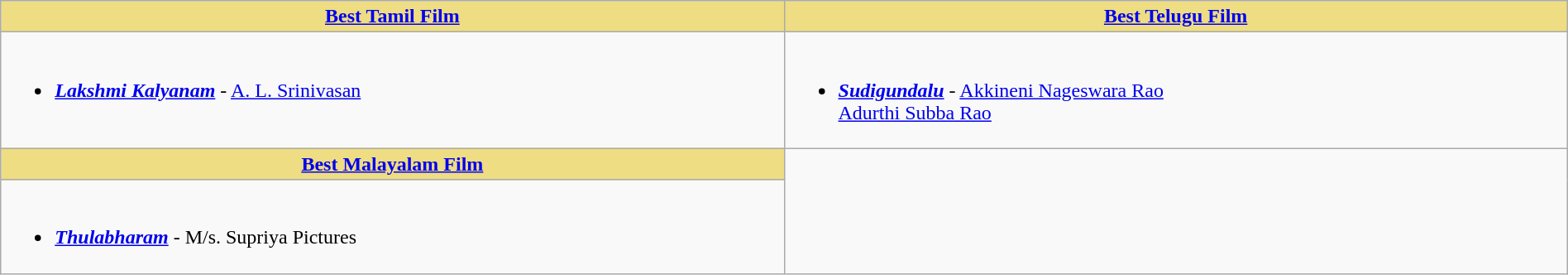<table class="wikitable" width=100% |>
<tr>
<th !  style="background:#eedd82; text-align:center; width:50%;"><a href='#'>Best Tamil Film</a></th>
<th !  style="background:#eedd82; text-align:center; width:50%;"><a href='#'>Best Telugu Film</a></th>
</tr>
<tr>
<td valign="top"><br><ul><li><strong><em><a href='#'>Lakshmi Kalyanam</a></em></strong> - <a href='#'>A. L. Srinivasan</a></li></ul></td>
<td valign="top"><br><ul><li><strong><em><a href='#'>Sudigundalu</a></em></strong> - <a href='#'>Akkineni Nageswara Rao</a> <br> <a href='#'>Adurthi Subba Rao</a></li></ul></td>
</tr>
<tr>
<th !  style="background:#eedd82; text-align:center; width:50%;"><a href='#'>Best Malayalam Film</a></th>
</tr>
<tr>
<td valign="top"><br><ul><li><strong><em><a href='#'>Thulabharam</a></em></strong> - M/s. Supriya Pictures</li></ul></td>
</tr>
</table>
